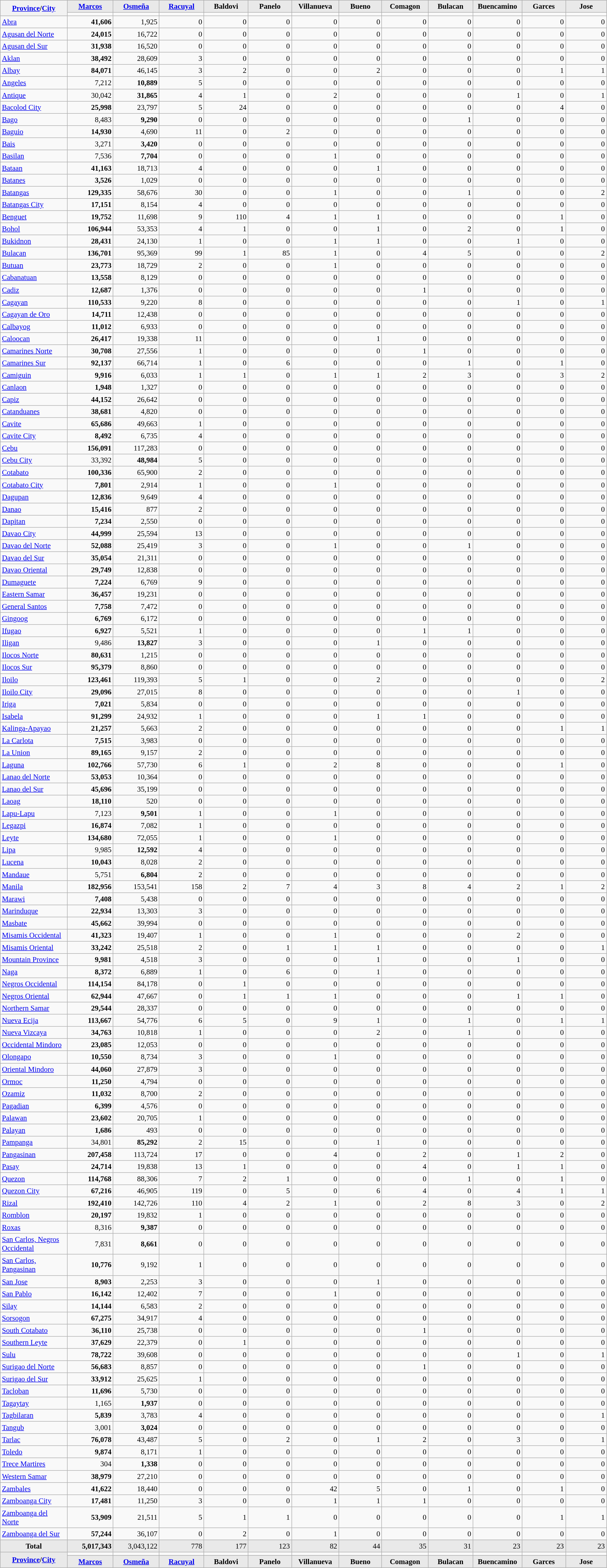<table class="wikitable" style="text-align:right; font-size:95%">
<tr>
<th rowspan="2" width="150px" align="left"><a href='#'>Province</a>/<a href='#'>City</a></th>
<th width="100px" align="center" style="background: #E9E9E9"><a href='#'>Marcos</a></th>
<th width="100px" align="center" style="background: #E9E9E9"><a href='#'>Osmeña</a></th>
<th width="100px" align="center" style="background: #E9E9E9"><a href='#'>Racuyal</a></th>
<th width="100px" align="center" style="background: #E9E9E9">Baldovi</th>
<th width="100px" align="center" style="background: #E9E9E9">Panelo</th>
<th width="100px" align="center" style="background: #E9E9E9">Villanueva</th>
<th width="100px" align="center" style="background: #E9E9E9">Bueno</th>
<th width="100px" align="center" style="background: #E9E9E9">Comagon</th>
<th width="100px" align="center" style="background: #E9E9E9">Bulacan</th>
<th width="100px" align="center" style="background: #E9E9E9">Buencamino</th>
<th width="100px" align="center" style="background: #E9E9E9">Garces</th>
<th width="100px" align="center" style="background: #E9E9E9">Jose</th>
</tr>
<tr>
<td></td>
<td></td>
<td></td>
<td></td>
<td></td>
<td></td>
<td></td>
<td></td>
<td></td>
<td></td>
<td></td>
<td></td>
</tr>
<tr>
<td align="left"><a href='#'>Abra</a></td>
<td><strong>41,606</strong></td>
<td>1,925</td>
<td>0</td>
<td>0</td>
<td>0</td>
<td>0</td>
<td>0</td>
<td>0</td>
<td>0</td>
<td>0</td>
<td>0</td>
<td>0</td>
</tr>
<tr>
<td align="left"><a href='#'>Agusan del Norte</a></td>
<td><strong>24,015</strong></td>
<td>16,722</td>
<td>0</td>
<td>0</td>
<td>0</td>
<td>0</td>
<td>0</td>
<td>0</td>
<td>0</td>
<td>0</td>
<td>0</td>
<td>0</td>
</tr>
<tr>
<td align="left"><a href='#'>Agusan del Sur</a></td>
<td><strong>31,938</strong></td>
<td>16,520</td>
<td>0</td>
<td>0</td>
<td>0</td>
<td>0</td>
<td>0</td>
<td>0</td>
<td>0</td>
<td>0</td>
<td>0</td>
<td>0</td>
</tr>
<tr>
<td align="left"><a href='#'>Aklan</a></td>
<td><strong>38,492</strong></td>
<td>28,609</td>
<td>3</td>
<td>0</td>
<td>0</td>
<td>0</td>
<td>0</td>
<td>0</td>
<td>0</td>
<td>0</td>
<td>0</td>
<td>0</td>
</tr>
<tr>
<td align="left"><a href='#'>Albay</a></td>
<td><strong>84,071</strong></td>
<td>46,145</td>
<td>3</td>
<td>2</td>
<td>0</td>
<td>0</td>
<td>2</td>
<td>0</td>
<td>0</td>
<td>0</td>
<td>1</td>
<td>1</td>
</tr>
<tr>
<td align="left"><a href='#'>Angeles</a></td>
<td>7,212</td>
<td><strong>10,889</strong></td>
<td>5</td>
<td>0</td>
<td>0</td>
<td>0</td>
<td>0</td>
<td>0</td>
<td>0</td>
<td>0</td>
<td>0</td>
<td>0</td>
</tr>
<tr>
<td align="left"><a href='#'>Antique</a></td>
<td>30,042</td>
<td><strong>31,865</strong></td>
<td>4</td>
<td>1</td>
<td>0</td>
<td>2</td>
<td>0</td>
<td>0</td>
<td>0</td>
<td>1</td>
<td>0</td>
<td>1</td>
</tr>
<tr>
<td align="left"><a href='#'>Bacolod City</a></td>
<td><strong>25,998</strong></td>
<td>23,797</td>
<td>5</td>
<td>24</td>
<td>0</td>
<td>0</td>
<td>0</td>
<td>0</td>
<td>0</td>
<td>0</td>
<td>4</td>
<td>0</td>
</tr>
<tr>
<td align="left"><a href='#'>Bago</a></td>
<td>8,483</td>
<td><strong>9,290</strong></td>
<td>0</td>
<td>0</td>
<td>0</td>
<td>0</td>
<td>0</td>
<td>0</td>
<td>1</td>
<td>0</td>
<td>0</td>
<td>0</td>
</tr>
<tr>
<td align="left"><a href='#'>Baguio</a></td>
<td><strong>14,930</strong></td>
<td>4,690</td>
<td>11</td>
<td>0</td>
<td>2</td>
<td>0</td>
<td>0</td>
<td>0</td>
<td>0</td>
<td>0</td>
<td>0</td>
<td>0</td>
</tr>
<tr>
<td align="left"><a href='#'>Bais</a></td>
<td>3,271</td>
<td><strong>3,420</strong></td>
<td>0</td>
<td>0</td>
<td>0</td>
<td>0</td>
<td>0</td>
<td>0</td>
<td>0</td>
<td>0</td>
<td>0</td>
<td>0</td>
</tr>
<tr>
<td align="left"><a href='#'>Basilan</a></td>
<td>7,536</td>
<td><strong>7,704</strong></td>
<td>0</td>
<td>0</td>
<td>0</td>
<td>1</td>
<td>0</td>
<td>0</td>
<td>0</td>
<td>0</td>
<td>0</td>
<td>0</td>
</tr>
<tr>
<td align="left"><a href='#'>Bataan</a></td>
<td><strong>41,163</strong></td>
<td>18,713</td>
<td>4</td>
<td>0</td>
<td>0</td>
<td>0</td>
<td>1</td>
<td>0</td>
<td>0</td>
<td>0</td>
<td>0</td>
<td>0</td>
</tr>
<tr>
<td align="left"><a href='#'>Batanes</a></td>
<td><strong>3,526</strong></td>
<td>1,029</td>
<td>0</td>
<td>0</td>
<td>0</td>
<td>0</td>
<td>0</td>
<td>0</td>
<td>0</td>
<td>0</td>
<td>0</td>
<td>0</td>
</tr>
<tr>
<td align="left"><a href='#'>Batangas</a></td>
<td><strong>129,335</strong></td>
<td>58,676</td>
<td>30</td>
<td>0</td>
<td>0</td>
<td>1</td>
<td>0</td>
<td>0</td>
<td>1</td>
<td>0</td>
<td>0</td>
<td>2</td>
</tr>
<tr>
<td align="left"><a href='#'>Batangas City</a></td>
<td><strong>17,151</strong></td>
<td>8,154</td>
<td>4</td>
<td>0</td>
<td>0</td>
<td>0</td>
<td>0</td>
<td>0</td>
<td>0</td>
<td>0</td>
<td>0</td>
<td>0</td>
</tr>
<tr>
<td align="left"><a href='#'>Benguet</a></td>
<td><strong>19,752</strong></td>
<td>11,698</td>
<td>9</td>
<td>110</td>
<td>4</td>
<td>1</td>
<td>1</td>
<td>0</td>
<td>0</td>
<td>0</td>
<td>1</td>
<td>0</td>
</tr>
<tr>
<td align="left"><a href='#'>Bohol</a></td>
<td><strong>106,944</strong></td>
<td>53,353</td>
<td>4</td>
<td>1</td>
<td>0</td>
<td>0</td>
<td>1</td>
<td>0</td>
<td>2</td>
<td>0</td>
<td>1</td>
<td>0</td>
</tr>
<tr>
<td align="left"><a href='#'>Bukidnon</a></td>
<td><strong>28,431</strong></td>
<td>24,130</td>
<td>1</td>
<td>0</td>
<td>0</td>
<td>1</td>
<td>1</td>
<td>0</td>
<td>0</td>
<td>1</td>
<td>0</td>
<td>0</td>
</tr>
<tr>
<td align="left"><a href='#'>Bulacan</a></td>
<td><strong>136,701</strong></td>
<td>95,369</td>
<td>99</td>
<td>1</td>
<td>85</td>
<td>1</td>
<td>0</td>
<td>4</td>
<td>5</td>
<td>0</td>
<td>0</td>
<td>2</td>
</tr>
<tr>
<td align="left"><a href='#'>Butuan</a></td>
<td><strong>23,773</strong></td>
<td>18,729</td>
<td>2</td>
<td>0</td>
<td>0</td>
<td>1</td>
<td>0</td>
<td>0</td>
<td>0</td>
<td>0</td>
<td>0</td>
<td>0</td>
</tr>
<tr>
<td align="left"><a href='#'>Cabanatuan</a></td>
<td><strong>13,558</strong></td>
<td>8,129</td>
<td>0</td>
<td>0</td>
<td>0</td>
<td>0</td>
<td>0</td>
<td>0</td>
<td>0</td>
<td>0</td>
<td>0</td>
<td>0</td>
</tr>
<tr>
<td align="left"><a href='#'>Cadiz</a></td>
<td><strong>12,687</strong></td>
<td>1,376</td>
<td>0</td>
<td>0</td>
<td>0</td>
<td>0</td>
<td>0</td>
<td>1</td>
<td>0</td>
<td>0</td>
<td>0</td>
<td>0</td>
</tr>
<tr>
<td align="left"><a href='#'>Cagayan</a></td>
<td><strong>110,533</strong></td>
<td>9,220</td>
<td>8</td>
<td>0</td>
<td>0</td>
<td>0</td>
<td>0</td>
<td>0</td>
<td>0</td>
<td>1</td>
<td>0</td>
<td>1</td>
</tr>
<tr>
<td align="left"><a href='#'>Cagayan de Oro</a></td>
<td><strong>14,711</strong></td>
<td>12,438</td>
<td>0</td>
<td>0</td>
<td>0</td>
<td>0</td>
<td>0</td>
<td>0</td>
<td>0</td>
<td>0</td>
<td>0</td>
<td>0</td>
</tr>
<tr>
<td align="left"><a href='#'>Calbayog</a></td>
<td><strong>11,012</strong></td>
<td>6,933</td>
<td>0</td>
<td>0</td>
<td>0</td>
<td>0</td>
<td>0</td>
<td>0</td>
<td>0</td>
<td>0</td>
<td>0</td>
<td>0</td>
</tr>
<tr>
<td align="left"><a href='#'>Caloocan</a></td>
<td><strong>26,417</strong></td>
<td>19,338</td>
<td>11</td>
<td>0</td>
<td>0</td>
<td>0</td>
<td>1</td>
<td>0</td>
<td>0</td>
<td>0</td>
<td>0</td>
<td>0</td>
</tr>
<tr>
<td align="left"><a href='#'>Camarines Norte</a></td>
<td><strong>30,708</strong></td>
<td>27,556</td>
<td>1</td>
<td>0</td>
<td>0</td>
<td>0</td>
<td>0</td>
<td>1</td>
<td>0</td>
<td>0</td>
<td>0</td>
<td>0</td>
</tr>
<tr>
<td align="left"><a href='#'>Camarines Sur</a></td>
<td><strong>92,137</strong></td>
<td>66,714</td>
<td>1</td>
<td>0</td>
<td>6</td>
<td>0</td>
<td>0</td>
<td>0</td>
<td>1</td>
<td>0</td>
<td>1</td>
<td>0</td>
</tr>
<tr>
<td align="left"><a href='#'>Camiguin</a></td>
<td><strong>9,916</strong></td>
<td>6,033</td>
<td>1</td>
<td>1</td>
<td>0</td>
<td>1</td>
<td>1</td>
<td>2</td>
<td>3</td>
<td>0</td>
<td>3</td>
<td>2</td>
</tr>
<tr>
<td align="left"><a href='#'>Canlaon</a></td>
<td><strong>1,948</strong></td>
<td>1,327</td>
<td>0</td>
<td>0</td>
<td>0</td>
<td>0</td>
<td>0</td>
<td>0</td>
<td>0</td>
<td>0</td>
<td>0</td>
<td>0</td>
</tr>
<tr>
<td align="left"><a href='#'>Capiz</a></td>
<td><strong>44,152</strong></td>
<td>26,642</td>
<td>0</td>
<td>0</td>
<td>0</td>
<td>0</td>
<td>0</td>
<td>0</td>
<td>0</td>
<td>0</td>
<td>0</td>
<td>0</td>
</tr>
<tr>
<td align="left"><a href='#'>Catanduanes</a></td>
<td><strong>38,681</strong></td>
<td>4,820</td>
<td>0</td>
<td>0</td>
<td>0</td>
<td>0</td>
<td>0</td>
<td>0</td>
<td>0</td>
<td>0</td>
<td>0</td>
<td>0</td>
</tr>
<tr>
<td align="left"><a href='#'>Cavite</a></td>
<td><strong>65,686</strong></td>
<td>49,663</td>
<td>1</td>
<td>0</td>
<td>0</td>
<td>0</td>
<td>0</td>
<td>0</td>
<td>0</td>
<td>0</td>
<td>0</td>
<td>0</td>
</tr>
<tr>
<td align="left"><a href='#'>Cavite City</a></td>
<td><strong>8,492</strong></td>
<td>6,735</td>
<td>4</td>
<td>0</td>
<td>0</td>
<td>0</td>
<td>0</td>
<td>0</td>
<td>0</td>
<td>0</td>
<td>0</td>
<td>0</td>
</tr>
<tr>
<td align="left"><a href='#'>Cebu</a></td>
<td><strong>156,091</strong></td>
<td>117,283</td>
<td>0</td>
<td>0</td>
<td>0</td>
<td>0</td>
<td>0</td>
<td>0</td>
<td>0</td>
<td>0</td>
<td>0</td>
<td>0</td>
</tr>
<tr>
<td align="left"><a href='#'>Cebu City</a></td>
<td>33,392</td>
<td><strong>48,984</strong></td>
<td>5</td>
<td>0</td>
<td>0</td>
<td>0</td>
<td>0</td>
<td>0</td>
<td>0</td>
<td>0</td>
<td>0</td>
<td>0</td>
</tr>
<tr>
<td align="left"><a href='#'>Cotabato</a></td>
<td><strong>100,336</strong></td>
<td>65,900</td>
<td>2</td>
<td>0</td>
<td>0</td>
<td>0</td>
<td>0</td>
<td>0</td>
<td>0</td>
<td>0</td>
<td>0</td>
<td>0</td>
</tr>
<tr>
<td align="left"><a href='#'>Cotabato City</a></td>
<td><strong>7,801</strong></td>
<td>2,914</td>
<td>1</td>
<td>0</td>
<td>0</td>
<td>1</td>
<td>0</td>
<td>0</td>
<td>0</td>
<td>0</td>
<td>0</td>
<td>0</td>
</tr>
<tr>
<td align="left"><a href='#'>Dagupan</a></td>
<td><strong>12,836</strong></td>
<td>9,649</td>
<td>4</td>
<td>0</td>
<td>0</td>
<td>0</td>
<td>0</td>
<td>0</td>
<td>0</td>
<td>0</td>
<td>0</td>
<td>0</td>
</tr>
<tr>
<td align="left"><a href='#'>Danao</a></td>
<td><strong>15,416</strong></td>
<td>877</td>
<td>2</td>
<td>0</td>
<td>0</td>
<td>0</td>
<td>0</td>
<td>0</td>
<td>0</td>
<td>0</td>
<td>0</td>
<td>0</td>
</tr>
<tr>
<td align="left"><a href='#'>Dapitan</a></td>
<td><strong>7,234</strong></td>
<td>2,550</td>
<td>0</td>
<td>0</td>
<td>0</td>
<td>0</td>
<td>0</td>
<td>0</td>
<td>0</td>
<td>0</td>
<td>0</td>
<td>0</td>
</tr>
<tr>
<td align="left"><a href='#'>Davao City</a></td>
<td><strong>44,999</strong></td>
<td>25,594</td>
<td>13</td>
<td>0</td>
<td>0</td>
<td>0</td>
<td>0</td>
<td>0</td>
<td>0</td>
<td>0</td>
<td>0</td>
<td>0</td>
</tr>
<tr>
<td align="left"><a href='#'>Davao del Norte</a></td>
<td><strong>52,088</strong></td>
<td>25,419</td>
<td>3</td>
<td>0</td>
<td>0</td>
<td>1</td>
<td>0</td>
<td>0</td>
<td>1</td>
<td>0</td>
<td>0</td>
<td>0</td>
</tr>
<tr>
<td align="left"><a href='#'>Davao del Sur</a></td>
<td><strong>35,054</strong></td>
<td>21,311</td>
<td>0</td>
<td>0</td>
<td>0</td>
<td>0</td>
<td>0</td>
<td>0</td>
<td>0</td>
<td>0</td>
<td>0</td>
<td>0</td>
</tr>
<tr>
<td align="left"><a href='#'>Davao Oriental</a></td>
<td><strong>29,749</strong></td>
<td>12,838</td>
<td>0</td>
<td>0</td>
<td>0</td>
<td>0</td>
<td>0</td>
<td>0</td>
<td>0</td>
<td>0</td>
<td>0</td>
<td>0</td>
</tr>
<tr>
<td align="left"><a href='#'>Dumaguete</a></td>
<td><strong>7,224</strong></td>
<td>6,769</td>
<td>9</td>
<td>0</td>
<td>0</td>
<td>0</td>
<td>0</td>
<td>0</td>
<td>0</td>
<td>0</td>
<td>0</td>
<td>0</td>
</tr>
<tr>
<td align="left"><a href='#'>Eastern Samar</a></td>
<td><strong>36,457</strong></td>
<td>19,231</td>
<td>0</td>
<td>0</td>
<td>0</td>
<td>0</td>
<td>0</td>
<td>0</td>
<td>0</td>
<td>0</td>
<td>0</td>
<td>0</td>
</tr>
<tr>
<td align="left"><a href='#'>General Santos</a></td>
<td><strong>7,758</strong></td>
<td>7,472</td>
<td>0</td>
<td>0</td>
<td>0</td>
<td>0</td>
<td>0</td>
<td>0</td>
<td>0</td>
<td>0</td>
<td>0</td>
<td>0</td>
</tr>
<tr>
<td align="left"><a href='#'>Gingoog</a></td>
<td><strong>6,769</strong></td>
<td>6,172</td>
<td>0</td>
<td>0</td>
<td>0</td>
<td>0</td>
<td>0</td>
<td>0</td>
<td>0</td>
<td>0</td>
<td>0</td>
<td>0</td>
</tr>
<tr>
<td align="left"><a href='#'>Ifugao</a></td>
<td><strong>6,927</strong></td>
<td>5,521</td>
<td>1</td>
<td>0</td>
<td>0</td>
<td>0</td>
<td>0</td>
<td>1</td>
<td>1</td>
<td>0</td>
<td>0</td>
<td>0</td>
</tr>
<tr>
<td align="left"><a href='#'>Iligan</a></td>
<td>9,486</td>
<td><strong>13,827</strong></td>
<td>3</td>
<td>0</td>
<td>0</td>
<td>0</td>
<td>1</td>
<td>0</td>
<td>0</td>
<td>0</td>
<td>0</td>
<td>0</td>
</tr>
<tr>
<td align="left"><a href='#'>Ilocos Norte</a></td>
<td><strong>80,631</strong></td>
<td>1,215</td>
<td>0</td>
<td>0</td>
<td>0</td>
<td>0</td>
<td>0</td>
<td>0</td>
<td>0</td>
<td>0</td>
<td>0</td>
<td>0</td>
</tr>
<tr>
<td align="left"><a href='#'>Ilocos Sur</a></td>
<td><strong>95,379</strong></td>
<td>8,860</td>
<td>0</td>
<td>0</td>
<td>0</td>
<td>0</td>
<td>0</td>
<td>0</td>
<td>0</td>
<td>0</td>
<td>0</td>
<td>0</td>
</tr>
<tr>
<td align="left"><a href='#'>Iloilo</a></td>
<td><strong>123,461</strong></td>
<td>119,393</td>
<td>5</td>
<td>1</td>
<td>0</td>
<td>0</td>
<td>2</td>
<td>0</td>
<td>0</td>
<td>0</td>
<td>0</td>
<td>2</td>
</tr>
<tr>
<td align="left"><a href='#'>Iloilo City</a></td>
<td><strong>29,096</strong></td>
<td>27,015</td>
<td>8</td>
<td>0</td>
<td>0</td>
<td>0</td>
<td>0</td>
<td>0</td>
<td>0</td>
<td>1</td>
<td>0</td>
<td>0</td>
</tr>
<tr>
<td align="left"><a href='#'>Iriga</a></td>
<td><strong>7,021</strong></td>
<td>5,834</td>
<td>0</td>
<td>0</td>
<td>0</td>
<td>0</td>
<td>0</td>
<td>0</td>
<td>0</td>
<td>0</td>
<td>0</td>
<td>0</td>
</tr>
<tr>
<td align="left"><a href='#'>Isabela</a></td>
<td><strong>91,299</strong></td>
<td>24,932</td>
<td>1</td>
<td>0</td>
<td>0</td>
<td>0</td>
<td>1</td>
<td>1</td>
<td>0</td>
<td>0</td>
<td>0</td>
<td>0</td>
</tr>
<tr>
<td align="left"><a href='#'>Kalinga-Apayao</a></td>
<td><strong>21,257</strong></td>
<td>5,663</td>
<td>2</td>
<td>0</td>
<td>0</td>
<td>0</td>
<td>0</td>
<td>0</td>
<td>0</td>
<td>0</td>
<td>1</td>
<td>1</td>
</tr>
<tr>
<td align="left"><a href='#'>La Carlota</a></td>
<td><strong>7,515</strong></td>
<td>3,983</td>
<td>0</td>
<td>0</td>
<td>0</td>
<td>0</td>
<td>0</td>
<td>0</td>
<td>0</td>
<td>0</td>
<td>0</td>
<td>0</td>
</tr>
<tr>
<td align="left"><a href='#'>La Union</a></td>
<td><strong>89,165</strong></td>
<td>9,157</td>
<td>2</td>
<td>0</td>
<td>0</td>
<td>0</td>
<td>0</td>
<td>0</td>
<td>0</td>
<td>0</td>
<td>0</td>
<td>0</td>
</tr>
<tr>
<td align="left"><a href='#'>Laguna</a></td>
<td><strong>102,766</strong></td>
<td>57,730</td>
<td>6</td>
<td>1</td>
<td>0</td>
<td>2</td>
<td>8</td>
<td>0</td>
<td>0</td>
<td>0</td>
<td>1</td>
<td>0</td>
</tr>
<tr>
<td align="left"><a href='#'>Lanao del Norte</a></td>
<td><strong>53,053</strong></td>
<td>10,364</td>
<td>0</td>
<td>0</td>
<td>0</td>
<td>0</td>
<td>0</td>
<td>0</td>
<td>0</td>
<td>0</td>
<td>0</td>
<td>0</td>
</tr>
<tr>
<td align="left"><a href='#'>Lanao del Sur</a></td>
<td><strong>45,696</strong></td>
<td>35,199</td>
<td>0</td>
<td>0</td>
<td>0</td>
<td>0</td>
<td>0</td>
<td>0</td>
<td>0</td>
<td>0</td>
<td>0</td>
<td>0</td>
</tr>
<tr>
<td align="left"><a href='#'>Laoag</a></td>
<td><strong>18,110</strong></td>
<td>520</td>
<td>0</td>
<td>0</td>
<td>0</td>
<td>0</td>
<td>0</td>
<td>0</td>
<td>0</td>
<td>0</td>
<td>0</td>
<td>0</td>
</tr>
<tr>
<td align="left"><a href='#'>Lapu-Lapu</a></td>
<td>7,123</td>
<td><strong>9,501</strong></td>
<td>1</td>
<td>0</td>
<td>0</td>
<td>1</td>
<td>0</td>
<td>0</td>
<td>0</td>
<td>0</td>
<td>0</td>
<td>0</td>
</tr>
<tr>
<td align="left"><a href='#'>Legazpi</a></td>
<td><strong>16,874</strong></td>
<td>7,082</td>
<td>1</td>
<td>0</td>
<td>0</td>
<td>0</td>
<td>0</td>
<td>0</td>
<td>0</td>
<td>0</td>
<td>0</td>
<td>0</td>
</tr>
<tr>
<td align="left"><a href='#'>Leyte</a></td>
<td><strong>134,680</strong></td>
<td>72,055</td>
<td>1</td>
<td>0</td>
<td>0</td>
<td>1</td>
<td>0</td>
<td>0</td>
<td>0</td>
<td>0</td>
<td>0</td>
<td>0</td>
</tr>
<tr>
<td align="left"><a href='#'>Lipa</a></td>
<td>9,985</td>
<td><strong>12,592</strong></td>
<td>4</td>
<td>0</td>
<td>0</td>
<td>0</td>
<td>0</td>
<td>0</td>
<td>0</td>
<td>0</td>
<td>0</td>
<td>0</td>
</tr>
<tr>
<td align="left"><a href='#'>Lucena</a></td>
<td><strong>10,043</strong></td>
<td>8,028</td>
<td>2</td>
<td>0</td>
<td>0</td>
<td>0</td>
<td>0</td>
<td>0</td>
<td>0</td>
<td>0</td>
<td>0</td>
<td>0</td>
</tr>
<tr>
<td align="left"><a href='#'>Mandaue</a></td>
<td>5,751</td>
<td><strong>6,804</strong></td>
<td>2</td>
<td>0</td>
<td>0</td>
<td>0</td>
<td>0</td>
<td>0</td>
<td>0</td>
<td>0</td>
<td>0</td>
<td>0</td>
</tr>
<tr>
<td align="left"><a href='#'>Manila</a></td>
<td><strong>182,956</strong></td>
<td>153,541</td>
<td>158</td>
<td>2</td>
<td>7</td>
<td>4</td>
<td>3</td>
<td>8</td>
<td>4</td>
<td>2</td>
<td>1</td>
<td>2</td>
</tr>
<tr>
<td align="left"><a href='#'>Marawi</a></td>
<td><strong>7,408</strong></td>
<td>5,438</td>
<td>0</td>
<td>0</td>
<td>0</td>
<td>0</td>
<td>0</td>
<td>0</td>
<td>0</td>
<td>0</td>
<td>0</td>
<td>0</td>
</tr>
<tr>
<td align="left"><a href='#'>Marinduque</a></td>
<td><strong>22,934</strong></td>
<td>13,303</td>
<td>3</td>
<td>0</td>
<td>0</td>
<td>0</td>
<td>0</td>
<td>0</td>
<td>0</td>
<td>0</td>
<td>0</td>
<td>0</td>
</tr>
<tr>
<td align="left"><a href='#'>Masbate</a></td>
<td><strong>45,662</strong></td>
<td>39,994</td>
<td>0</td>
<td>0</td>
<td>0</td>
<td>0</td>
<td>0</td>
<td>0</td>
<td>0</td>
<td>0</td>
<td>0</td>
<td>0</td>
</tr>
<tr>
<td align="left"><a href='#'>Misamis Occidental</a></td>
<td><strong>41,323</strong></td>
<td>19,407</td>
<td>1</td>
<td>0</td>
<td>0</td>
<td>1</td>
<td>0</td>
<td>0</td>
<td>0</td>
<td>2</td>
<td>0</td>
<td>0</td>
</tr>
<tr>
<td align="left"><a href='#'>Misamis Oriental</a></td>
<td><strong>33,242</strong></td>
<td>25,518</td>
<td>2</td>
<td>0</td>
<td>1</td>
<td>1</td>
<td>1</td>
<td>0</td>
<td>0</td>
<td>0</td>
<td>0</td>
<td>1</td>
</tr>
<tr>
<td align="left"><a href='#'>Mountain Province</a></td>
<td><strong>9,981</strong></td>
<td>4,518</td>
<td>3</td>
<td>0</td>
<td>0</td>
<td>0</td>
<td>1</td>
<td>0</td>
<td>0</td>
<td>1</td>
<td>0</td>
<td>0</td>
</tr>
<tr>
<td align="left"><a href='#'>Naga</a></td>
<td><strong>8,372</strong></td>
<td>6,889</td>
<td>1</td>
<td>0</td>
<td>6</td>
<td>0</td>
<td>1</td>
<td>0</td>
<td>0</td>
<td>0</td>
<td>0</td>
<td>0</td>
</tr>
<tr>
<td align="left"><a href='#'>Negros Occidental</a></td>
<td><strong>114,154</strong></td>
<td>84,178</td>
<td>0</td>
<td>1</td>
<td>0</td>
<td>0</td>
<td>0</td>
<td>0</td>
<td>0</td>
<td>0</td>
<td>0</td>
<td>0</td>
</tr>
<tr>
<td align="left"><a href='#'>Negros Oriental</a></td>
<td><strong>62,944</strong></td>
<td>47,667</td>
<td>0</td>
<td>1</td>
<td>1</td>
<td>1</td>
<td>0</td>
<td>0</td>
<td>0</td>
<td>1</td>
<td>1</td>
<td>0</td>
</tr>
<tr>
<td align="left"><a href='#'>Northern Samar</a></td>
<td><strong>29,544</strong></td>
<td>28,337</td>
<td>0</td>
<td>0</td>
<td>0</td>
<td>0</td>
<td>0</td>
<td>0</td>
<td>0</td>
<td>0</td>
<td>0</td>
<td>0</td>
</tr>
<tr>
<td align="left"><a href='#'>Nueva Ecija</a></td>
<td><strong>113,667</strong></td>
<td>54,776</td>
<td>6</td>
<td>5</td>
<td>0</td>
<td>9</td>
<td>1</td>
<td>0</td>
<td>1</td>
<td>0</td>
<td>1</td>
<td>1</td>
</tr>
<tr>
<td align="left"><a href='#'>Nueva Vizcaya</a></td>
<td><strong>34,763</strong></td>
<td>10,818</td>
<td>1</td>
<td>0</td>
<td>0</td>
<td>0</td>
<td>2</td>
<td>0</td>
<td>1</td>
<td>0</td>
<td>0</td>
<td>0</td>
</tr>
<tr>
<td align="left"><a href='#'>Occidental Mindoro</a></td>
<td><strong>23,085</strong></td>
<td>12,053</td>
<td>0</td>
<td>0</td>
<td>0</td>
<td>0</td>
<td>0</td>
<td>0</td>
<td>0</td>
<td>0</td>
<td>0</td>
<td>0</td>
</tr>
<tr>
<td align="left"><a href='#'>Olongapo</a></td>
<td><strong>10,550</strong></td>
<td>8,734</td>
<td>3</td>
<td>0</td>
<td>0</td>
<td>1</td>
<td>0</td>
<td>0</td>
<td>0</td>
<td>0</td>
<td>0</td>
<td>0</td>
</tr>
<tr>
<td align="left"><a href='#'>Oriental Mindoro</a></td>
<td><strong>44,060</strong></td>
<td>27,879</td>
<td>3</td>
<td>0</td>
<td>0</td>
<td>0</td>
<td>0</td>
<td>0</td>
<td>0</td>
<td>0</td>
<td>0</td>
<td>0</td>
</tr>
<tr>
<td align="left"><a href='#'>Ormoc</a></td>
<td><strong>11,250</strong></td>
<td>4,794</td>
<td>0</td>
<td>0</td>
<td>0</td>
<td>0</td>
<td>0</td>
<td>0</td>
<td>0</td>
<td>0</td>
<td>0</td>
<td>0</td>
</tr>
<tr>
<td align="left"><a href='#'>Ozamiz</a></td>
<td><strong>11,032</strong></td>
<td>8,700</td>
<td>2</td>
<td>0</td>
<td>0</td>
<td>0</td>
<td>0</td>
<td>0</td>
<td>0</td>
<td>0</td>
<td>0</td>
<td>0</td>
</tr>
<tr>
<td align="left"><a href='#'>Pagadian</a></td>
<td><strong>6,399</strong></td>
<td>4,576</td>
<td>0</td>
<td>0</td>
<td>0</td>
<td>0</td>
<td>0</td>
<td>0</td>
<td>0</td>
<td>0</td>
<td>0</td>
<td>0</td>
</tr>
<tr>
<td align="left"><a href='#'>Palawan</a></td>
<td><strong>23,602</strong></td>
<td>20,705</td>
<td>1</td>
<td>0</td>
<td>0</td>
<td>0</td>
<td>0</td>
<td>0</td>
<td>0</td>
<td>0</td>
<td>0</td>
<td>0</td>
</tr>
<tr>
<td align="left"><a href='#'>Palayan</a></td>
<td><strong>1,686</strong></td>
<td>493</td>
<td>0</td>
<td>0</td>
<td>0</td>
<td>0</td>
<td>0</td>
<td>0</td>
<td>0</td>
<td>0</td>
<td>0</td>
<td>0</td>
</tr>
<tr>
<td align="left"><a href='#'>Pampanga</a></td>
<td>34,801</td>
<td><strong>85,292</strong></td>
<td>2</td>
<td>15</td>
<td>0</td>
<td>0</td>
<td>1</td>
<td>0</td>
<td>0</td>
<td>0</td>
<td>0</td>
<td>0</td>
</tr>
<tr>
<td align="left"><a href='#'>Pangasinan</a></td>
<td><strong>207,458</strong></td>
<td>113,724</td>
<td>17</td>
<td>0</td>
<td>0</td>
<td>4</td>
<td>0</td>
<td>2</td>
<td>0</td>
<td>1</td>
<td>2</td>
<td>0</td>
</tr>
<tr>
<td align="left"><a href='#'>Pasay</a></td>
<td><strong>24,714</strong></td>
<td>19,838</td>
<td>13</td>
<td>1</td>
<td>0</td>
<td>0</td>
<td>0</td>
<td>4</td>
<td>0</td>
<td>1</td>
<td>1</td>
<td>0</td>
</tr>
<tr>
<td align="left"><a href='#'>Quezon</a></td>
<td><strong>114,768</strong></td>
<td>88,306</td>
<td>7</td>
<td>2</td>
<td>1</td>
<td>0</td>
<td>0</td>
<td>0</td>
<td>1</td>
<td>0</td>
<td>1</td>
<td>0</td>
</tr>
<tr>
<td align="left"><a href='#'>Quezon City</a></td>
<td><strong>67,216</strong></td>
<td>46,905</td>
<td>119</td>
<td>0</td>
<td>5</td>
<td>0</td>
<td>6</td>
<td>4</td>
<td>0</td>
<td>4</td>
<td>1</td>
<td>1</td>
</tr>
<tr>
<td align="left"><a href='#'>Rizal</a></td>
<td><strong>192,410</strong></td>
<td>142,726</td>
<td>110</td>
<td>4</td>
<td>2</td>
<td>1</td>
<td>0</td>
<td>2</td>
<td>8</td>
<td>3</td>
<td>0</td>
<td>2</td>
</tr>
<tr>
<td align="left"><a href='#'>Romblon</a></td>
<td><strong>20,197</strong></td>
<td>19,832</td>
<td>1</td>
<td>0</td>
<td>0</td>
<td>0</td>
<td>0</td>
<td>0</td>
<td>0</td>
<td>0</td>
<td>0</td>
<td>0</td>
</tr>
<tr>
<td align="left"><a href='#'>Roxas</a></td>
<td>8,316</td>
<td><strong>9,387</strong></td>
<td>0</td>
<td>0</td>
<td>0</td>
<td>0</td>
<td>0</td>
<td>0</td>
<td>0</td>
<td>0</td>
<td>0</td>
<td>0</td>
</tr>
<tr>
<td align="left"><a href='#'>San Carlos, Negros Occidental</a></td>
<td>7,831</td>
<td><strong>8,661</strong></td>
<td>0</td>
<td>0</td>
<td>0</td>
<td>0</td>
<td>0</td>
<td>0</td>
<td>0</td>
<td>0</td>
<td>0</td>
<td>0</td>
</tr>
<tr>
<td align="left"><a href='#'>San Carlos, Pangasinan</a></td>
<td><strong>10,776</strong></td>
<td>9,192</td>
<td>1</td>
<td>0</td>
<td>0</td>
<td>0</td>
<td>0</td>
<td>0</td>
<td>0</td>
<td>0</td>
<td>0</td>
<td>0</td>
</tr>
<tr>
<td align="left"><a href='#'>San Jose</a></td>
<td><strong>8,903</strong></td>
<td>2,253</td>
<td>3</td>
<td>0</td>
<td>0</td>
<td>0</td>
<td>1</td>
<td>0</td>
<td>0</td>
<td>0</td>
<td>0</td>
<td>0</td>
</tr>
<tr>
<td align="left"><a href='#'>San Pablo</a></td>
<td><strong>16,142</strong></td>
<td>12,402</td>
<td>7</td>
<td>0</td>
<td>0</td>
<td>1</td>
<td>0</td>
<td>0</td>
<td>0</td>
<td>0</td>
<td>0</td>
<td>0</td>
</tr>
<tr>
<td align="left"><a href='#'>Silay</a></td>
<td><strong>14,144</strong></td>
<td>6,583</td>
<td>2</td>
<td>0</td>
<td>0</td>
<td>0</td>
<td>0</td>
<td>0</td>
<td>0</td>
<td>0</td>
<td>0</td>
<td>0</td>
</tr>
<tr>
<td align="left"><a href='#'>Sorsogon</a></td>
<td><strong>67,275</strong></td>
<td>34,917</td>
<td>4</td>
<td>0</td>
<td>0</td>
<td>0</td>
<td>0</td>
<td>0</td>
<td>0</td>
<td>0</td>
<td>0</td>
<td>0</td>
</tr>
<tr>
<td align="left"><a href='#'>South Cotabato</a></td>
<td><strong>36,110</strong></td>
<td>25,738</td>
<td>0</td>
<td>0</td>
<td>0</td>
<td>0</td>
<td>0</td>
<td>1</td>
<td>0</td>
<td>0</td>
<td>0</td>
<td>0</td>
</tr>
<tr>
<td align="left"><a href='#'>Southern Leyte</a></td>
<td><strong>37,629</strong></td>
<td>22,379</td>
<td>0</td>
<td>1</td>
<td>0</td>
<td>0</td>
<td>0</td>
<td>0</td>
<td>0</td>
<td>0</td>
<td>0</td>
<td>0</td>
</tr>
<tr>
<td align="left"><a href='#'>Sulu</a></td>
<td><strong>78,722</strong></td>
<td>39,608</td>
<td>0</td>
<td>0</td>
<td>0</td>
<td>0</td>
<td>0</td>
<td>0</td>
<td>0</td>
<td>1</td>
<td>0</td>
<td>1</td>
</tr>
<tr>
<td align="left"><a href='#'>Surigao del Norte</a></td>
<td><strong>56,683</strong></td>
<td>8,857</td>
<td>0</td>
<td>0</td>
<td>0</td>
<td>0</td>
<td>0</td>
<td>1</td>
<td>0</td>
<td>0</td>
<td>0</td>
<td>0</td>
</tr>
<tr>
<td align="left"><a href='#'>Surigao del Sur</a></td>
<td><strong>33,912</strong></td>
<td>25,625</td>
<td>1</td>
<td>0</td>
<td>0</td>
<td>0</td>
<td>0</td>
<td>0</td>
<td>0</td>
<td>0</td>
<td>0</td>
<td>0</td>
</tr>
<tr>
<td align="left"><a href='#'>Tacloban</a></td>
<td><strong>11,696</strong></td>
<td>5,730</td>
<td>0</td>
<td>0</td>
<td>0</td>
<td>0</td>
<td>0</td>
<td>0</td>
<td>0</td>
<td>0</td>
<td>0</td>
<td>0</td>
</tr>
<tr>
<td align="left"><a href='#'>Tagaytay</a></td>
<td>1,165</td>
<td><strong>1,937</strong></td>
<td>0</td>
<td>0</td>
<td>0</td>
<td>0</td>
<td>0</td>
<td>0</td>
<td>0</td>
<td>0</td>
<td>0</td>
<td>0</td>
</tr>
<tr>
<td align="left"><a href='#'>Tagbilaran</a></td>
<td><strong>5,839</strong></td>
<td>3,783</td>
<td>4</td>
<td>0</td>
<td>0</td>
<td>0</td>
<td>0</td>
<td>0</td>
<td>0</td>
<td>0</td>
<td>0</td>
<td>1</td>
</tr>
<tr>
<td align="left"><a href='#'>Tangub</a></td>
<td>3,001</td>
<td><strong>3,024</strong></td>
<td>0</td>
<td>0</td>
<td>0</td>
<td>0</td>
<td>0</td>
<td>0</td>
<td>0</td>
<td>0</td>
<td>0</td>
<td>0</td>
</tr>
<tr>
<td align="left"><a href='#'>Tarlac</a></td>
<td><strong>76,078</strong></td>
<td>43,487</td>
<td>5</td>
<td>0</td>
<td>2</td>
<td>0</td>
<td>1</td>
<td>2</td>
<td>0</td>
<td>3</td>
<td>0</td>
<td>1</td>
</tr>
<tr>
<td align="left"><a href='#'>Toledo</a></td>
<td><strong>9,874</strong></td>
<td>8,171</td>
<td>1</td>
<td>0</td>
<td>0</td>
<td>0</td>
<td>0</td>
<td>0</td>
<td>0</td>
<td>0</td>
<td>0</td>
<td>0</td>
</tr>
<tr>
<td align="left"><a href='#'>Trece Martires</a></td>
<td>304</td>
<td><strong>1,338</strong></td>
<td>0</td>
<td>0</td>
<td>0</td>
<td>0</td>
<td>0</td>
<td>0</td>
<td>0</td>
<td>0</td>
<td>0</td>
<td>0</td>
</tr>
<tr>
<td align="left"><a href='#'>Western Samar</a></td>
<td><strong>38,979</strong></td>
<td>27,210</td>
<td>0</td>
<td>0</td>
<td>0</td>
<td>0</td>
<td>0</td>
<td>0</td>
<td>0</td>
<td>0</td>
<td>0</td>
<td>0</td>
</tr>
<tr>
<td align="left"><a href='#'>Zambales</a></td>
<td><strong>41,622</strong></td>
<td>18,440</td>
<td>0</td>
<td>0</td>
<td>0</td>
<td>42</td>
<td>5</td>
<td>0</td>
<td>1</td>
<td>0</td>
<td>1</td>
<td>0</td>
</tr>
<tr>
<td align="left"><a href='#'>Zamboanga City</a></td>
<td><strong>17,481</strong></td>
<td>11,250</td>
<td>3</td>
<td>0</td>
<td>0</td>
<td>1</td>
<td>1</td>
<td>1</td>
<td>0</td>
<td>0</td>
<td>0</td>
<td>0</td>
</tr>
<tr>
<td align="left"><a href='#'>Zamboanga del Norte</a></td>
<td><strong>53,909</strong></td>
<td>21,511</td>
<td>5</td>
<td>1</td>
<td>1</td>
<td>0</td>
<td>0</td>
<td>0</td>
<td>0</td>
<td>0</td>
<td>1</td>
<td>1</td>
</tr>
<tr>
<td align="left"><a href='#'>Zamboanga del Sur</a></td>
<td><strong>57,244</strong></td>
<td>36,107</td>
<td>0</td>
<td>2</td>
<td>0</td>
<td>1</td>
<td>0</td>
<td>0</td>
<td>0</td>
<td>0</td>
<td>0</td>
<td>0</td>
</tr>
<tr style="background:#E9E9E9">
<td align="center"><strong>Total</strong></td>
<td><strong>5,017,343</strong></td>
<td>3,043,122</td>
<td>778</td>
<td>177</td>
<td>123</td>
<td>82</td>
<td>44</td>
<td>35</td>
<td>31</td>
<td>23</td>
<td>23</td>
<td>23</td>
</tr>
<tr>
<th rowspan="2" width="150px" align="left" style="background: #E9E9E9"><a href='#'>Province</a>/<a href='#'>City</a></th>
<td></td>
<td></td>
<td></td>
<td></td>
<td></td>
<td></td>
<td></td>
<td></td>
<td></td>
<td></td>
<td></td>
<td></td>
</tr>
<tr bgcolor="#cccccc">
<th width="100px" align="center" style="background: #E9E9E9"><a href='#'>Marcos</a></th>
<th width="100px" align="center" style="background: #E9E9E9"><a href='#'>Osmeña</a></th>
<th width="100px" align="center" style="background: #E9E9E9"><a href='#'>Racuyal</a></th>
<th width="100px" align="center" style="background: #E9E9E9">Baldovi</th>
<th width="100px" align="center" style="background: #E9E9E9">Panelo</th>
<th width="100px" align="center" style="background: #E9E9E9">Villanueva</th>
<th width="100px" align="center" style="background: #E9E9E9">Bueno</th>
<th width="100px" align="center" style="background: #E9E9E9">Comagon</th>
<th width="100px" align="center" style="background: #E9E9E9">Bulacan</th>
<th width="100px" align="center" style="background: #E9E9E9">Buencamino</th>
<th width="100px" align="center" style="background: #E9E9E9">Garces</th>
<th width="100px" align="center" style="background: #E9E9E9">Jose</th>
</tr>
</table>
